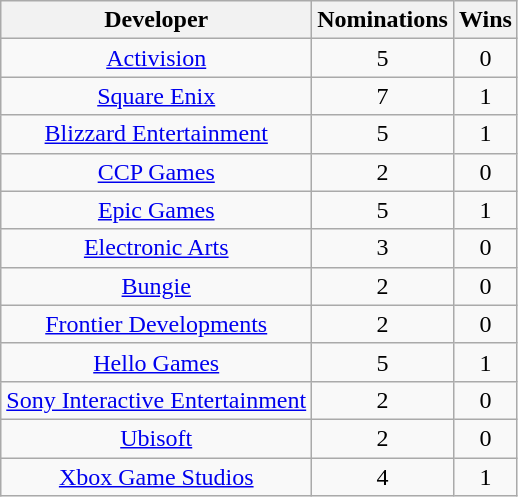<table class="wikitable sortable plainrowheaders" style="text-align:center">
<tr>
<th scope="col">Developer</th>
<th scope="col">Nominations</th>
<th scope="col">Wins</th>
</tr>
<tr>
<td><a href='#'>Activision</a></td>
<td>5</td>
<td>0</td>
</tr>
<tr>
<td><a href='#'>Square Enix</a></td>
<td>7</td>
<td>1</td>
</tr>
<tr>
<td><a href='#'>Blizzard Entertainment</a></td>
<td>5</td>
<td>1</td>
</tr>
<tr>
<td><a href='#'>CCP Games</a></td>
<td>2</td>
<td>0</td>
</tr>
<tr>
<td><a href='#'>Epic Games</a></td>
<td>5</td>
<td>1</td>
</tr>
<tr>
<td><a href='#'>Electronic Arts</a></td>
<td>3</td>
<td>0</td>
</tr>
<tr>
<td><a href='#'>Bungie</a></td>
<td>2</td>
<td>0</td>
</tr>
<tr>
<td><a href='#'>Frontier Developments</a></td>
<td>2</td>
<td>0</td>
</tr>
<tr>
<td><a href='#'>Hello Games</a></td>
<td>5</td>
<td>1</td>
</tr>
<tr>
<td><a href='#'>Sony Interactive Entertainment</a></td>
<td>2</td>
<td>0</td>
</tr>
<tr>
<td><a href='#'>Ubisoft</a></td>
<td>2</td>
<td>0</td>
</tr>
<tr>
<td><a href='#'>Xbox Game Studios</a></td>
<td>4</td>
<td>1</td>
</tr>
</table>
